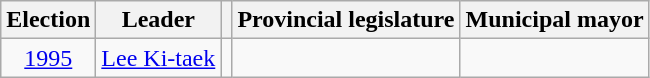<table class="wikitable" style="text-align:center">
<tr>
<th>Election</th>
<th>Leader</th>
<th></th>
<th>Provincial legislature</th>
<th>Municipal mayor</th>
</tr>
<tr>
<td><a href='#'>1995</a></td>
<td><a href='#'>Lee Ki-taek</a></td>
<td></td>
<td></td>
<td></td>
</tr>
</table>
